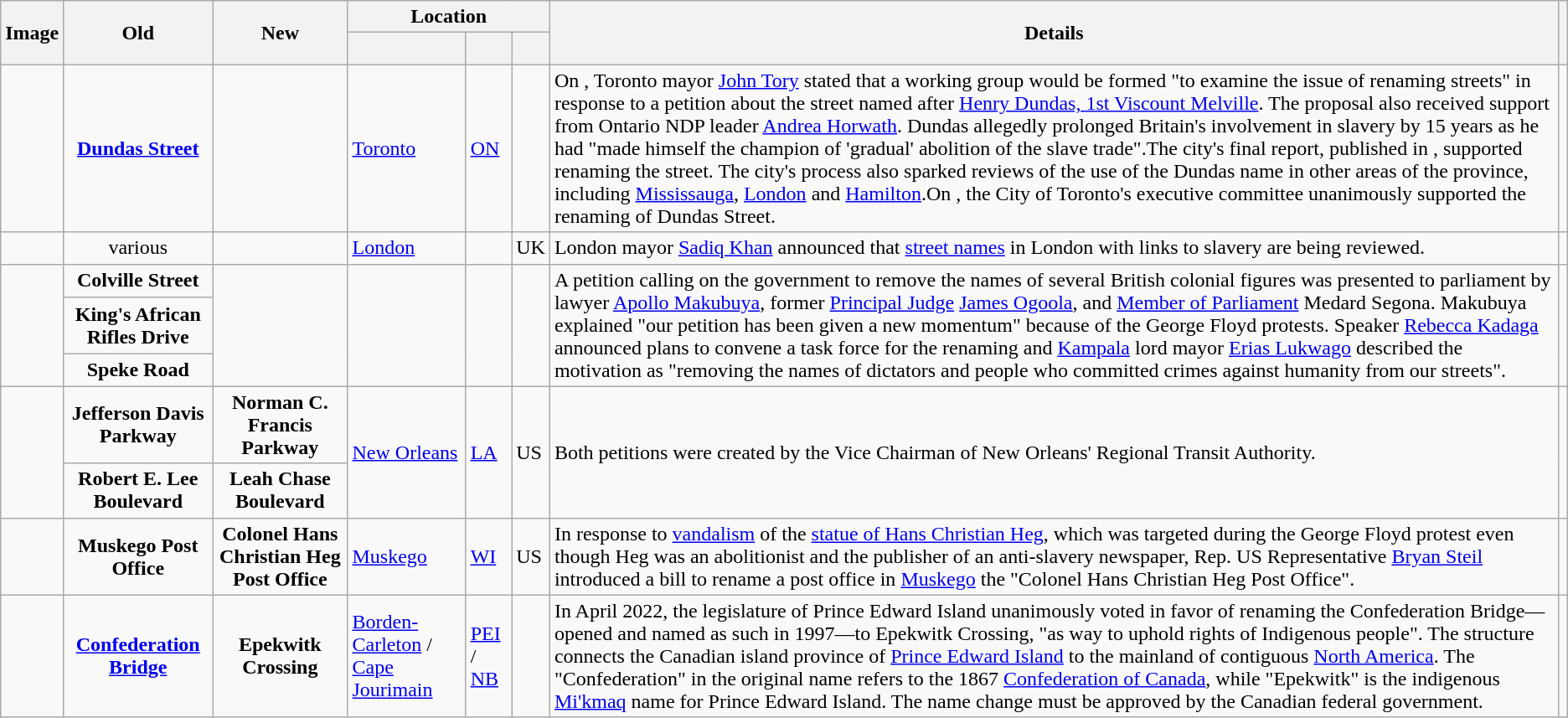<table class="wikitable sortable sort-under" style="text-align:left">
<tr>
<th class="unsortable" rowspan=2>Image</th>
<th rowspan=2>Old</th>
<th rowspan=2>New</th>
<th colspan=3>Location</th>
<th class="unsortable" rowspan=2>Details</th>
<th class="unsortable" rowspan=2></th>
</tr>
<tr>
<th>  </th>
<th>  </th>
<th>  </th>
</tr>
<tr>
<td></td>
<td style="text-align: center"><strong><a href='#'>Dundas Street</a></strong></td>
<td style="text-align: center"></td>
<td><a href='#'>Toronto</a></td>
<td data-sort-value="CA-ON"><a href='#'>ON</a></td>
<td></td>
<td>On , Toronto mayor <a href='#'>John Tory</a> stated that a working group would be formed "to examine the issue of renaming streets" in response to a petition about the street named after <a href='#'>Henry Dundas, 1st Viscount Melville</a>. The proposal also received support from Ontario NDP leader <a href='#'>Andrea Horwath</a>. Dundas allegedly prolonged Britain's involvement in slavery by 15 years as he had "made himself the champion of 'gradual' abolition of the slave trade".The city's final report, published in , supported renaming the street. The city's process also sparked reviews of the use of the Dundas name in other areas of the province, including <a href='#'>Mississauga</a>, <a href='#'>London</a> and <a href='#'>Hamilton</a>.On , the City of Toronto's executive committee unanimously supported the renaming of Dundas Street.</td>
<td><br><br><br><br><br><br></td>
</tr>
<tr>
<td></td>
<td style="text-align: center">various</td>
<td style="text-align: center"></td>
<td><a href='#'>London</a></td>
<td data-sort-value="GB-ENG"></td>
<td>UK</td>
<td>London mayor <a href='#'>Sadiq Khan</a> announced that <a href='#'>street names</a> in London with links to slavery are being reviewed.</td>
<td></td>
</tr>
<tr>
<td rowspan=3></td>
<td style="text-align: center"><strong>Colville Street</strong></td>
<td rowspan=3 style="text-align: center"></td>
<td rowspan=3 ></td>
<td rowspan=3 ></td>
<td rowspan=3></td>
<td rowspan=3>A petition calling on the government to remove the names of several British colonial figures was presented to parliament by lawyer <a href='#'>Apollo Makubuya</a>, former <a href='#'>Principal Judge</a> <a href='#'>James Ogoola</a>, and <a href='#'>Member of Parliament</a> Medard Segona. Makubuya explained "our petition has been given a new momentum" because of the George Floyd protests. Speaker <a href='#'>Rebecca Kadaga</a> announced plans to convene a task force for the renaming and <a href='#'>Kampala</a> lord mayor <a href='#'>Erias Lukwago</a> described the motivation as "removing the names of dictators and people who committed crimes against humanity from our streets".</td>
<td rowspan=3><br><br><br></td>
</tr>
<tr>
<td style="text-align: center"><strong>King's African Rifles Drive</strong></td>
</tr>
<tr>
<td style="text-align: center"><strong>Speke Road</strong></td>
</tr>
<tr>
<td rowspan=2></td>
<td style="text-align: center"><strong>Jefferson Davis Parkway</strong></td>
<td style="text-align: center"><strong>Norman C. Francis Parkway</strong></td>
<td rowspan=2><a href='#'>New Orleans</a></td>
<td rowspan=2 data-sort-value="US-LA"><a href='#'>LA</a></td>
<td rowspan=2>US</td>
<td rowspan=2>Both petitions were created by the Vice Chairman of New Orleans' Regional Transit Authority.</td>
<td rowspan=2></td>
</tr>
<tr>
<td style="text-align: center"><strong>Robert E. Lee Boulevard</strong></td>
<td style="text-align: center"><strong>Leah Chase Boulevard</strong></td>
</tr>
<tr>
<td></td>
<td style="text-align: center"><strong>Muskego Post Office</strong></td>
<td style="text-align: center"><strong>Colonel Hans Christian Heg Post Office</strong></td>
<td><a href='#'>Muskego</a></td>
<td><a href='#'>WI</a></td>
<td>US</td>
<td>In response to <a href='#'>vandalism</a> of the <a href='#'>statue of Hans Christian Heg</a>, which was targeted during the George Floyd protest even though Heg was an abolitionist and the publisher of an anti-slavery newspaper, Rep. US Representative <a href='#'>Bryan Steil</a> introduced a bill to rename a post office in <a href='#'>Muskego</a> the "Colonel Hans Christian Heg Post Office".</td>
<td><br></td>
</tr>
<tr>
<td></td>
<td style="text-align: center"><strong><a href='#'>Confederation Bridge</a></strong></td>
<td style="text-align: center"><strong>Epekwitk Crossing</strong></td>
<td><a href='#'>Borden-Carleton</a> / <a href='#'>Cape Jourimain</a></td>
<td><a href='#'>PEI</a> / <a href='#'>NB</a></td>
<td></td>
<td>In April 2022, the legislature of Prince Edward Island unanimously voted in favor of renaming the Confederation Bridge—opened and named as such in 1997—to Epekwitk Crossing, "as way to uphold rights of Indigenous people". The structure connects the Canadian island province of <a href='#'>Prince Edward Island</a> to the mainland of contiguous <a href='#'>North America</a>. The "Confederation" in the original name refers to the 1867 <a href='#'>Confederation of Canada</a>, while "Epekwitk" is the indigenous <a href='#'>Mi'kmaq</a> name for Prince Edward Island. The name change must be approved by the Canadian federal government.</td>
<td></td>
</tr>
</table>
